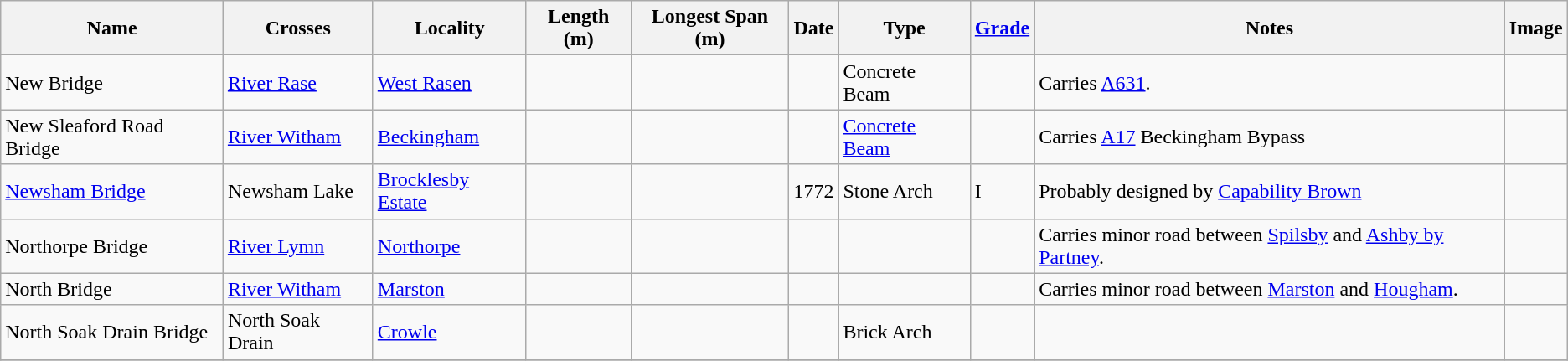<table class="wikitable sortable">
<tr>
<th>Name</th>
<th>Crosses</th>
<th>Locality</th>
<th>Length (m)</th>
<th>Longest Span (m)</th>
<th>Date</th>
<th>Type</th>
<th><a href='#'>Grade</a></th>
<th class="unsortable">Notes</th>
<th class="unsortable">Image</th>
</tr>
<tr>
<td>New Bridge</td>
<td><a href='#'>River Rase</a></td>
<td><a href='#'>West Rasen</a></td>
<td></td>
<td></td>
<td></td>
<td>Concrete Beam</td>
<td></td>
<td>Carries <a href='#'>A631</a>.</td>
<td></td>
</tr>
<tr>
<td>New Sleaford Road Bridge</td>
<td><a href='#'>River Witham</a></td>
<td><a href='#'>Beckingham</a></td>
<td></td>
<td></td>
<td></td>
<td><a href='#'>Concrete Beam</a></td>
<td></td>
<td>Carries <a href='#'>A17</a> Beckingham Bypass</td>
<td></td>
</tr>
<tr>
<td><a href='#'>Newsham Bridge</a></td>
<td>Newsham Lake</td>
<td><a href='#'>Brocklesby Estate</a></td>
<td></td>
<td></td>
<td>1772</td>
<td>Stone Arch</td>
<td>I</td>
<td>Probably designed by <a href='#'>Capability Brown</a></td>
<td></td>
</tr>
<tr>
<td>Northorpe Bridge</td>
<td><a href='#'>River Lymn</a></td>
<td><a href='#'>Northorpe</a></td>
<td></td>
<td></td>
<td></td>
<td></td>
<td></td>
<td>Carries minor road between <a href='#'>Spilsby</a> and <a href='#'>Ashby by Partney</a>.</td>
<td></td>
</tr>
<tr>
<td>North Bridge</td>
<td><a href='#'>River Witham</a></td>
<td><a href='#'>Marston</a></td>
<td></td>
<td></td>
<td></td>
<td></td>
<td></td>
<td>Carries minor road between <a href='#'>Marston</a> and <a href='#'>Hougham</a>.</td>
<td></td>
</tr>
<tr>
<td>North Soak Drain Bridge</td>
<td>North Soak Drain</td>
<td><a href='#'>Crowle</a></td>
<td></td>
<td></td>
<td></td>
<td>Brick Arch</td>
<td></td>
<td></td>
<td></td>
</tr>
<tr>
</tr>
</table>
